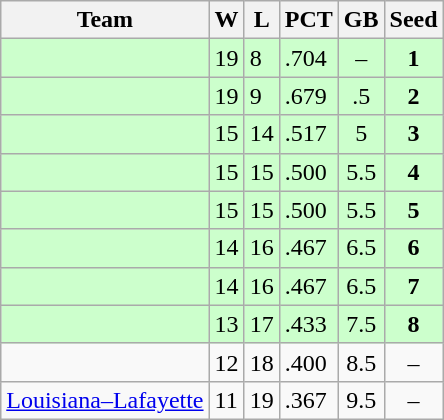<table class=wikitable>
<tr>
<th>Team</th>
<th>W</th>
<th>L</th>
<th>PCT</th>
<th>GB</th>
<th>Seed</th>
</tr>
<tr bgcolor=#ccffcc>
<td></td>
<td>19</td>
<td>8</td>
<td>.704</td>
<td style="text-align:center;">–</td>
<td style="text-align:center;"><strong>1</strong></td>
</tr>
<tr bgcolor=#ccffcc>
<td></td>
<td>19</td>
<td>9</td>
<td>.679</td>
<td style="text-align:center;">.5</td>
<td style="text-align:center;"><strong>2</strong></td>
</tr>
<tr bgcolor=#ccffcc>
<td></td>
<td>15</td>
<td>14</td>
<td>.517</td>
<td style="text-align:center;">5</td>
<td style="text-align:center;"><strong>3</strong></td>
</tr>
<tr bgcolor=#ccffcc>
<td></td>
<td>15</td>
<td>15</td>
<td>.500</td>
<td style="text-align:center;">5.5</td>
<td style="text-align:center;"><strong>4</strong></td>
</tr>
<tr bgcolor=#ccffcc>
<td></td>
<td>15</td>
<td>15</td>
<td>.500</td>
<td style="text-align:center;">5.5</td>
<td style="text-align:center;"><strong>5</strong></td>
</tr>
<tr bgcolor=#ccffcc>
<td></td>
<td>14</td>
<td>16</td>
<td>.467</td>
<td style="text-align:center;">6.5</td>
<td style="text-align:center;"><strong>6</strong></td>
</tr>
<tr bgcolor=#ccffcc>
<td></td>
<td>14</td>
<td>16</td>
<td>.467</td>
<td style="text-align:center;">6.5</td>
<td style="text-align:center;"><strong>7</strong></td>
</tr>
<tr bgcolor=#ccffcc>
<td></td>
<td>13</td>
<td>17</td>
<td>.433</td>
<td style="text-align:center;">7.5</td>
<td style="text-align:center;"><strong>8</strong></td>
</tr>
<tr>
<td></td>
<td>12</td>
<td>18</td>
<td>.400</td>
<td style="text-align:center;">8.5</td>
<td style="text-align:center;">–</td>
</tr>
<tr>
<td><a href='#'>Louisiana–Lafayette</a></td>
<td>11</td>
<td>19</td>
<td>.367</td>
<td style="text-align:center;">9.5</td>
<td style="text-align:center;">–</td>
</tr>
</table>
